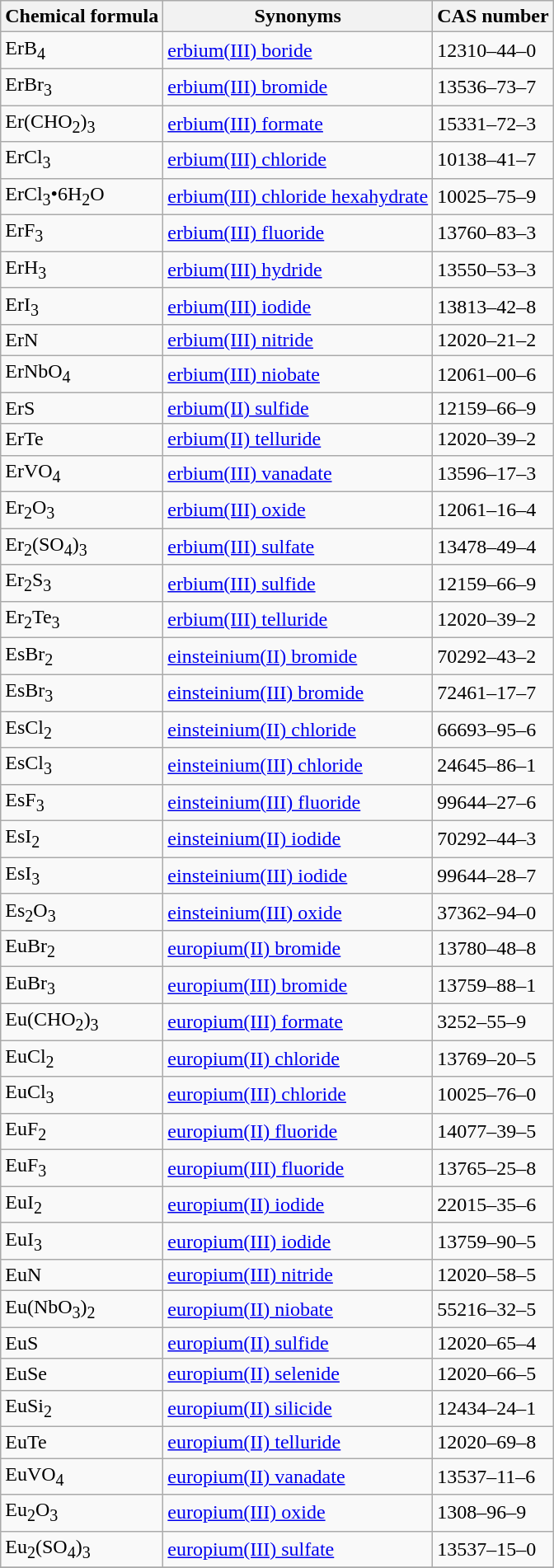<table class="wikitable">
<tr>
<th>Chemical formula</th>
<th>Synonyms</th>
<th>CAS number</th>
</tr>
<tr>
<td>ErB<sub>4</sub></td>
<td><a href='#'>erbium(III) boride</a></td>
<td>12310–44–0</td>
</tr>
<tr>
<td>ErBr<sub>3</sub></td>
<td><a href='#'>erbium(III) bromide</a></td>
<td>13536–73–7</td>
</tr>
<tr>
<td>Er(CHO<sub>2</sub>)<sub>3</sub></td>
<td><a href='#'>erbium(III) formate</a></td>
<td>15331–72–3</td>
</tr>
<tr>
<td>ErCl<sub>3</sub></td>
<td><a href='#'>erbium(III) chloride</a></td>
<td>10138–41–7</td>
</tr>
<tr>
<td>ErCl<sub>3</sub>•6H<sub>2</sub>O</td>
<td><a href='#'>erbium(III) chloride hexahydrate</a></td>
<td>10025–75–9</td>
</tr>
<tr>
<td>ErF<sub>3</sub></td>
<td><a href='#'>erbium(III) fluoride</a></td>
<td>13760–83–3</td>
</tr>
<tr>
<td>ErH<sub>3</sub></td>
<td><a href='#'>erbium(III) hydride</a></td>
<td>13550–53–3</td>
</tr>
<tr>
<td>ErI<sub>3</sub></td>
<td><a href='#'>erbium(III) iodide</a></td>
<td>13813–42–8</td>
</tr>
<tr>
<td>ErN</td>
<td><a href='#'>erbium(III) nitride</a></td>
<td>12020–21–2</td>
</tr>
<tr>
<td>ErNbO<sub>4</sub></td>
<td><a href='#'>erbium(III) niobate</a></td>
<td>12061–00–6</td>
</tr>
<tr>
<td>ErS</td>
<td><a href='#'>erbium(II) sulfide</a></td>
<td>12159–66–9</td>
</tr>
<tr>
<td>ErTe</td>
<td><a href='#'>erbium(II) telluride</a></td>
<td>12020–39–2</td>
</tr>
<tr>
<td>ErVO<sub>4</sub></td>
<td><a href='#'>erbium(III) vanadate</a></td>
<td>13596–17–3</td>
</tr>
<tr>
<td>Er<sub>2</sub>O<sub>3</sub></td>
<td><a href='#'>erbium(III) oxide</a></td>
<td>12061–16–4</td>
</tr>
<tr>
<td>Er<sub>2</sub>(SO<sub>4</sub>)<sub>3</sub></td>
<td><a href='#'>erbium(III) sulfate</a></td>
<td>13478–49–4</td>
</tr>
<tr>
<td>Er<sub>2</sub>S<sub>3</sub></td>
<td><a href='#'>erbium(III) sulfide</a></td>
<td>12159–66–9</td>
</tr>
<tr>
<td>Er<sub>2</sub>Te<sub>3</sub></td>
<td><a href='#'>erbium(III) telluride</a></td>
<td>12020–39–2</td>
</tr>
<tr>
<td>EsBr<sub>2</sub></td>
<td><a href='#'>einsteinium(II) bromide</a></td>
<td>70292–43–2</td>
</tr>
<tr>
<td>EsBr<sub>3</sub></td>
<td><a href='#'>einsteinium(III) bromide</a></td>
<td>72461–17–7</td>
</tr>
<tr>
<td>EsCl<sub>2</sub></td>
<td><a href='#'>einsteinium(II) chloride</a></td>
<td>66693–95–6</td>
</tr>
<tr>
<td>EsCl<sub>3</sub></td>
<td><a href='#'>einsteinium(III) chloride</a></td>
<td>24645–86–1</td>
</tr>
<tr>
<td>EsF<sub>3</sub></td>
<td><a href='#'>einsteinium(III) fluoride</a></td>
<td>99644–27–6</td>
</tr>
<tr>
<td>EsI<sub>2</sub></td>
<td><a href='#'>einsteinium(II) iodide</a></td>
<td>70292–44–3</td>
</tr>
<tr>
<td>EsI<sub>3</sub></td>
<td><a href='#'>einsteinium(III) iodide</a></td>
<td>99644–28–7</td>
</tr>
<tr>
<td>Es<sub>2</sub>O<sub>3</sub></td>
<td><a href='#'>einsteinium(III) oxide</a></td>
<td>37362–94–0</td>
</tr>
<tr>
<td>EuBr<sub>2</sub></td>
<td><a href='#'>europium(II) bromide</a></td>
<td>13780–48–8</td>
</tr>
<tr>
<td>EuBr<sub>3</sub></td>
<td><a href='#'>europium(III) bromide</a></td>
<td>13759–88–1</td>
</tr>
<tr>
<td>Eu(CHO<sub>2</sub>)<sub>3</sub></td>
<td><a href='#'>europium(III) formate</a></td>
<td>3252–55–9</td>
</tr>
<tr>
<td>EuCl<sub>2</sub></td>
<td><a href='#'>europium(II) chloride</a></td>
<td>13769–20–5</td>
</tr>
<tr>
<td>EuCl<sub>3</sub></td>
<td><a href='#'>europium(III) chloride</a></td>
<td>10025–76–0</td>
</tr>
<tr>
<td>EuF<sub>2</sub></td>
<td><a href='#'>europium(II) fluoride</a></td>
<td>14077–39–5</td>
</tr>
<tr>
<td>EuF<sub>3</sub></td>
<td><a href='#'>europium(III) fluoride</a></td>
<td>13765–25–8</td>
</tr>
<tr>
<td>EuI<sub>2</sub></td>
<td><a href='#'>europium(II) iodide</a></td>
<td>22015–35–6</td>
</tr>
<tr>
<td>EuI<sub>3</sub></td>
<td><a href='#'>europium(III) iodide</a></td>
<td>13759–90–5</td>
</tr>
<tr>
<td>EuN</td>
<td><a href='#'>europium(III) nitride</a></td>
<td>12020–58–5</td>
</tr>
<tr>
<td>Eu(NbO<sub>3</sub>)<sub>2</sub></td>
<td><a href='#'>europium(II) niobate</a></td>
<td>55216–32–5</td>
</tr>
<tr>
<td>EuS</td>
<td><a href='#'>europium(II) sulfide</a></td>
<td>12020–65–4</td>
</tr>
<tr>
<td>EuSe</td>
<td><a href='#'>europium(II) selenide</a></td>
<td>12020–66–5</td>
</tr>
<tr>
<td>EuSi<sub>2</sub></td>
<td><a href='#'>europium(II) silicide</a></td>
<td>12434–24–1</td>
</tr>
<tr>
<td>EuTe</td>
<td><a href='#'>europium(II) telluride</a></td>
<td>12020–69–8</td>
</tr>
<tr>
<td>EuVO<sub>4</sub></td>
<td><a href='#'>europium(II) vanadate</a></td>
<td>13537–11–6</td>
</tr>
<tr>
<td>Eu<sub>2</sub>O<sub>3</sub></td>
<td><a href='#'>europium(III) oxide</a></td>
<td>1308–96–9</td>
</tr>
<tr>
<td>Eu<sub>2</sub>(SO<sub>4</sub>)<sub>3</sub></td>
<td><a href='#'>europium(III) sulfate</a></td>
<td>13537–15–0</td>
</tr>
<tr>
</tr>
</table>
